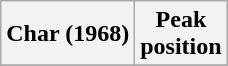<table class="wikitable sortable plainrowheaders" style="text-align:center">
<tr>
<th scope="col">Char (1968)</th>
<th scope="col">Peak<br>position</th>
</tr>
<tr>
</tr>
</table>
